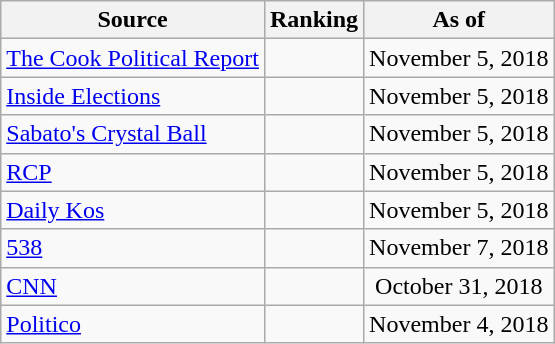<table class="wikitable" style="text-align:center">
<tr>
<th>Source</th>
<th>Ranking</th>
<th>As of</th>
</tr>
<tr>
<td align=left><a href='#'>The Cook Political Report</a></td>
<td></td>
<td>November 5, 2018</td>
</tr>
<tr>
<td align=left><a href='#'>Inside Elections</a></td>
<td></td>
<td>November 5, 2018</td>
</tr>
<tr>
<td align=left><a href='#'>Sabato's Crystal Ball</a></td>
<td></td>
<td>November 5, 2018</td>
</tr>
<tr>
<td align="left"><a href='#'>RCP</a></td>
<td></td>
<td>November 5, 2018</td>
</tr>
<tr>
<td align="left"><a href='#'>Daily Kos</a></td>
<td></td>
<td>November 5, 2018</td>
</tr>
<tr>
<td align="left"><a href='#'>538</a></td>
<td></td>
<td>November 7, 2018</td>
</tr>
<tr>
<td align="left"><a href='#'>CNN</a></td>
<td></td>
<td>October 31, 2018</td>
</tr>
<tr>
<td align="left"><a href='#'>Politico</a></td>
<td></td>
<td>November 4, 2018</td>
</tr>
</table>
